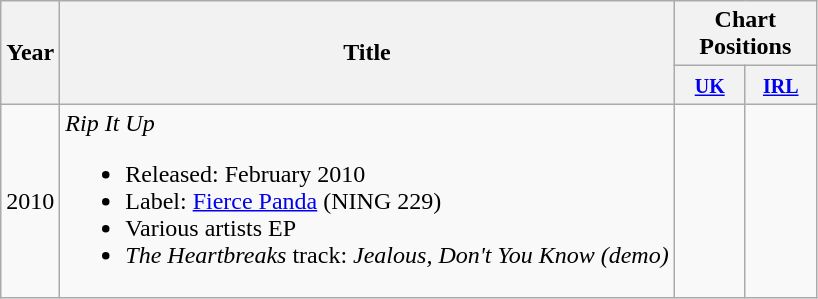<table class="wikitable" style=text-align:center;>
<tr>
<th rowspan="2">Year</th>
<th rowspan="2">Title</th>
<th colspan="2">Chart Positions</th>
</tr>
<tr>
<th width="40"><small><a href='#'>UK</a></small></th>
<th width="40"><small><a href='#'>IRL</a></small></th>
</tr>
<tr>
<td>2010</td>
<td align="left"><em>Rip It Up</em><br><ul><li>Released: February 2010</li><li>Label: <a href='#'>Fierce Panda</a> (NING 229)</li><li>Various artists EP</li><li><em>The Heartbreaks</em> track: <em>Jealous, Don't You Know (demo)</em></li></ul></td>
<td> </td>
<td> </td>
</tr>
</table>
